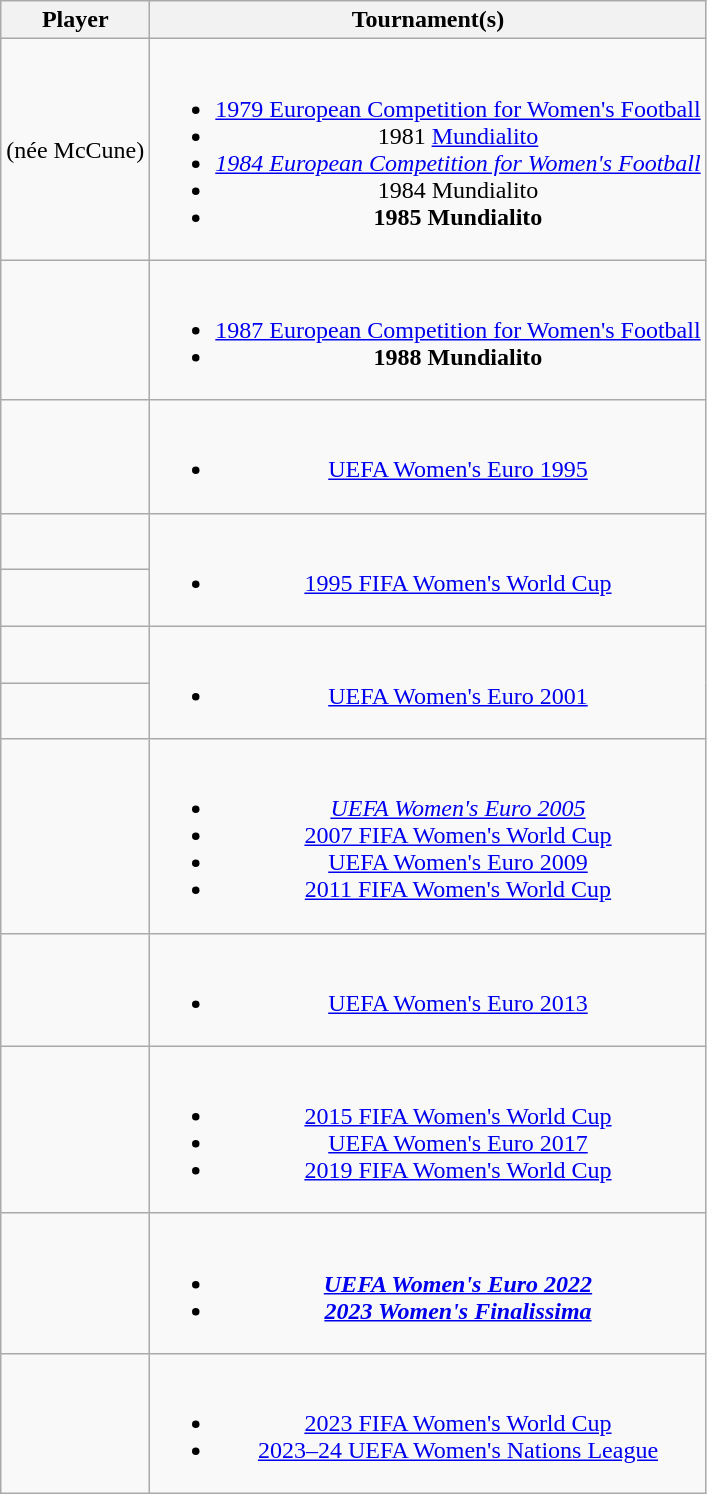<table class="wikitable" style="text-align: center;">
<tr>
<th>Player</th>
<th>Tournament(s)</th>
</tr>
<tr>
<td style="text-align:left;"> (née McCune)</td>
<td><br><ul><li><a href='#'>1979 European Competition for Women's Football</a></li><li>1981 <a href='#'>Mundialito</a></li><li><em><a href='#'>1984 European Competition for Women's Football</a></em></li><li>1984 Mundialito</li><li><strong>1985 Mundialito</strong></li></ul></td>
</tr>
<tr>
<td style="text-align:left;"></td>
<td><br><ul><li><a href='#'>1987 European Competition for Women's Football</a></li><li><strong>1988 Mundialito</strong></li></ul></td>
</tr>
<tr>
<td style="text-align:left;"></td>
<td><br><ul><li><a href='#'>UEFA Women's Euro 1995</a></li></ul></td>
</tr>
<tr>
<td style="text-align:left;"></td>
<td rowspan="2"><br><ul><li><a href='#'>1995 FIFA Women's World Cup</a></li></ul></td>
</tr>
<tr>
<td style="text-align:left;"></td>
</tr>
<tr>
<td style="text-align:left;"></td>
<td rowspan="2"><br><ul><li><a href='#'>UEFA Women's Euro 2001</a></li></ul></td>
</tr>
<tr>
<td style="text-align:left;"></td>
</tr>
<tr>
<td style="text-align:left;"></td>
<td><br><ul><li><em><a href='#'>UEFA Women's Euro 2005</a></em></li><li><a href='#'>2007 FIFA Women's World Cup</a></li><li><a href='#'>UEFA Women's Euro 2009</a></li><li><a href='#'>2011 FIFA Women's World Cup</a></li></ul></td>
</tr>
<tr>
<td style="text-align:left;"></td>
<td><br><ul><li><a href='#'>UEFA Women's Euro 2013</a></li></ul></td>
</tr>
<tr>
<td style="text-align:left;"></td>
<td><br><ul><li><a href='#'>2015 FIFA Women's World Cup</a></li><li><a href='#'>UEFA Women's Euro 2017</a></li><li><a href='#'>2019 FIFA Women's World Cup</a></li></ul></td>
</tr>
<tr>
<td style="text-align:left;"></td>
<td><br><ul><li><strong><em><a href='#'>UEFA Women's Euro 2022</a></em></strong></li><li><strong><em><a href='#'>2023 Women's Finalissima</a></em></strong></li></ul></td>
</tr>
<tr>
<td style="text-align:left;"></td>
<td><br><ul><li><a href='#'>2023 FIFA Women's World Cup</a></li><li><a href='#'>2023–24 UEFA Women's Nations League</a></li></ul></td>
</tr>
</table>
